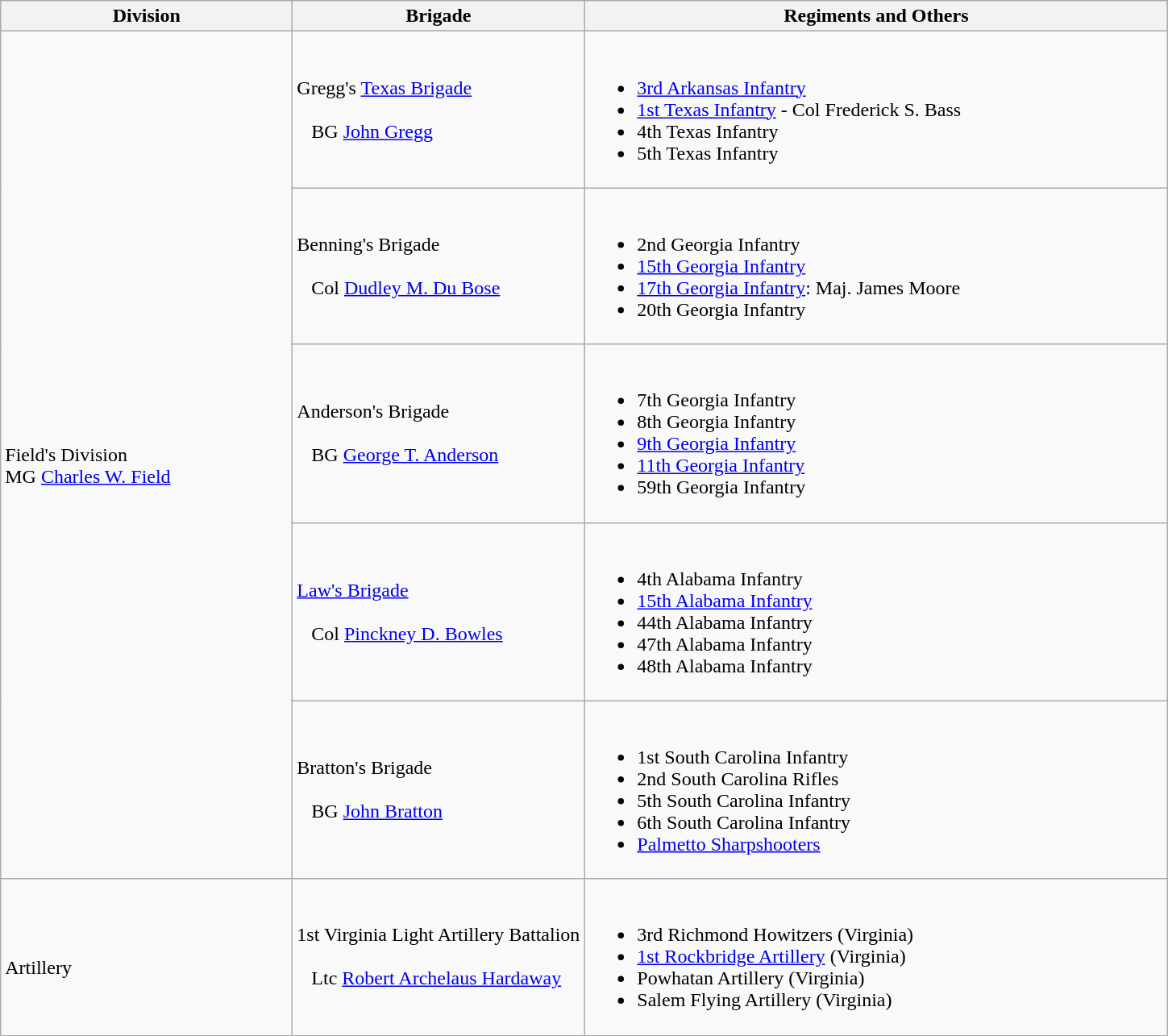<table class="wikitable">
<tr>
<th style="width:25%;">Division</th>
<th style="width:25%;">Brigade</th>
<th>Regiments and Others</th>
</tr>
<tr>
<td rowspan=5><br>Field's Division
<br>
MG <a href='#'>Charles W. Field</a></td>
<td>Gregg's <a href='#'>Texas Brigade</a><br><br>  
BG <a href='#'>John Gregg</a></td>
<td><br><ul><li><a href='#'>3rd Arkansas Infantry</a></li><li><a href='#'>1st Texas Infantry</a> - Col Frederick S. Bass</li><li>4th Texas Infantry</li><li>5th Texas Infantry</li></ul></td>
</tr>
<tr>
<td>Benning's Brigade<br><br>  
Col <a href='#'>Dudley M. Du Bose</a></td>
<td><br><ul><li>2nd Georgia Infantry</li><li><a href='#'>15th Georgia Infantry</a></li><li><a href='#'>17th Georgia Infantry</a>: Maj. James Moore</li><li>20th Georgia Infantry</li></ul></td>
</tr>
<tr>
<td>Anderson's Brigade<br><br>  
BG <a href='#'>George T. Anderson</a></td>
<td><br><ul><li>7th Georgia Infantry</li><li>8th Georgia Infantry</li><li><a href='#'>9th Georgia Infantry</a></li><li><a href='#'>11th Georgia Infantry</a></li><li>59th Georgia Infantry</li></ul></td>
</tr>
<tr>
<td><a href='#'>Law's Brigade</a><br><br>  
Col <a href='#'>Pinckney D. Bowles</a></td>
<td><br><ul><li>4th Alabama Infantry</li><li><a href='#'>15th Alabama Infantry</a></li><li>44th Alabama Infantry</li><li>47th Alabama Infantry</li><li>48th Alabama Infantry</li></ul></td>
</tr>
<tr>
<td>Bratton's Brigade<br><br>  
BG <a href='#'>John Bratton</a></td>
<td><br><ul><li>1st South Carolina Infantry</li><li>2nd South Carolina Rifles</li><li>5th South Carolina Infantry</li><li>6th South Carolina Infantry</li><li><a href='#'>Palmetto Sharpshooters</a></li></ul></td>
</tr>
<tr>
<td rowspan=1><br>Artillery</td>
<td>1st Virginia Light Artillery Battalion<br><br>  
Ltc <a href='#'>Robert Archelaus Hardaway</a></td>
<td><br><ul><li>3rd Richmond Howitzers (Virginia)</li><li><a href='#'>1st Rockbridge Artillery</a> (Virginia)</li><li>Powhatan Artillery (Virginia)</li><li>Salem Flying Artillery (Virginia)</li></ul></td>
</tr>
</table>
